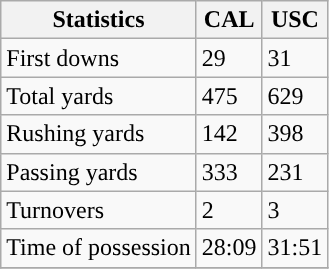<table class="wikitable">
<tr>
<th>Statistics</th>
<th>CAL</th>
<th>USC</th>
</tr>
<tr>
<td>First downs</td>
<td>29</td>
<td>31</td>
</tr>
<tr>
<td>Total yards</td>
<td>475</td>
<td>629</td>
</tr>
<tr>
<td>Rushing yards</td>
<td>142</td>
<td>398</td>
</tr>
<tr>
<td>Passing yards</td>
<td>333</td>
<td>231</td>
</tr>
<tr>
<td>Turnovers</td>
<td>2</td>
<td>3</td>
</tr>
<tr>
<td>Time of possession</td>
<td>28:09</td>
<td>31:51</td>
</tr>
<tr>
</tr>
</table>
